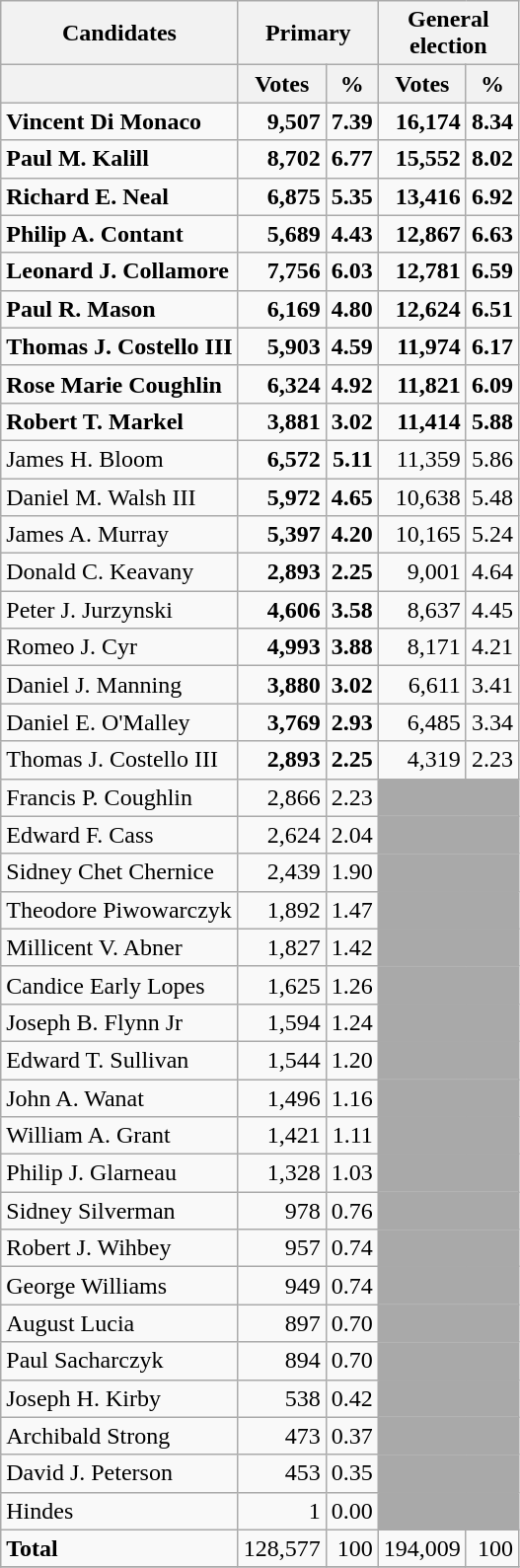<table class=wikitable>
<tr>
<th colspan=1>Candidates</th>
<th colspan=2>Primary</th>
<th colspan=2>General<br>election</th>
</tr>
<tr>
<th></th>
<th>Votes</th>
<th>%</th>
<th>Votes</th>
<th>%</th>
</tr>
<tr>
<td><strong>Vincent Di Monaco</strong></td>
<td align="right"><strong>9,507</strong></td>
<td align="right"><strong>7.39</strong></td>
<td align="right"><strong>16,174</strong></td>
<td align="right"><strong>8.34</strong></td>
</tr>
<tr>
<td><strong>Paul M. Kalill</strong></td>
<td align="right"><strong>8,702</strong></td>
<td align="right"><strong>6.77</strong></td>
<td align="right"><strong>15,552</strong></td>
<td align="right"><strong>8.02</strong></td>
</tr>
<tr>
<td><strong>Richard E. Neal</strong></td>
<td align="right"><strong>6,875</strong></td>
<td align="right"><strong>5.35</strong></td>
<td align="right"><strong>13,416</strong></td>
<td align="right"><strong>6.92</strong></td>
</tr>
<tr>
<td><strong>Philip A. Contant</strong></td>
<td align="right"><strong>5,689</strong></td>
<td align="right"><strong>4.43</strong></td>
<td align="right"><strong>12,867</strong></td>
<td align="right"><strong>6.63</strong></td>
</tr>
<tr>
<td><strong>Leonard J. Collamore</strong></td>
<td align="right"><strong>7,756</strong></td>
<td align="right"><strong>6.03</strong></td>
<td align="right"><strong>12,781</strong></td>
<td align="right"><strong>6.59</strong></td>
</tr>
<tr>
<td><strong>Paul R. Mason</strong></td>
<td align="right"><strong>6,169</strong></td>
<td align="right"><strong>4.80</strong></td>
<td align="right"><strong>12,624</strong></td>
<td align="right"><strong>6.51</strong></td>
</tr>
<tr>
<td><strong>Thomas J. Costello III</strong></td>
<td align="right"><strong>5,903</strong></td>
<td align="right"><strong>4.59</strong></td>
<td align="right"><strong>11,974</strong></td>
<td align="right"><strong>6.17</strong></td>
</tr>
<tr>
<td><strong>Rose Marie Coughlin</strong></td>
<td align="right"><strong>6,324</strong></td>
<td align="right"><strong>4.92</strong></td>
<td align="right"><strong>11,821</strong></td>
<td align="right"><strong>6.09</strong></td>
</tr>
<tr>
<td><strong>Robert T. Markel</strong></td>
<td align="right"><strong>3,881</strong></td>
<td align="right"><strong>3.02</strong></td>
<td align="right"><strong>11,414</strong></td>
<td align="right"><strong>5.88</strong></td>
</tr>
<tr>
<td>James H. Bloom</td>
<td align="right"><strong>6,572</strong></td>
<td align="right"><strong>5.11</strong></td>
<td align="right">11,359</td>
<td align="right">5.86</td>
</tr>
<tr>
<td>Daniel M. Walsh III</td>
<td align="right"><strong>5,972</strong></td>
<td align="right"><strong>4.65</strong></td>
<td align="right">10,638</td>
<td align="right">5.48</td>
</tr>
<tr>
<td>James A. Murray</td>
<td align="right"><strong>5,397</strong></td>
<td align="right"><strong>4.20</strong></td>
<td align="right">10,165</td>
<td align="right">5.24</td>
</tr>
<tr>
<td>Donald C. Keavany</td>
<td align="right"><strong>2,893</strong></td>
<td align="right"><strong>2.25</strong></td>
<td align="right">9,001</td>
<td align="right">4.64</td>
</tr>
<tr>
<td>Peter J. Jurzynski</td>
<td align="right"><strong>4,606</strong></td>
<td align="right"><strong>3.58</strong></td>
<td align="right">8,637</td>
<td align="right">4.45</td>
</tr>
<tr>
<td>Romeo J. Cyr</td>
<td align="right"><strong>4,993</strong></td>
<td align="right"><strong>3.88</strong></td>
<td align="right">8,171</td>
<td align="right">4.21</td>
</tr>
<tr>
<td>Daniel J. Manning</td>
<td align="right"><strong>3,880</strong></td>
<td align="right"><strong>3.02</strong></td>
<td align="right">6,611</td>
<td align="right">3.41</td>
</tr>
<tr>
<td>Daniel E. O'Malley</td>
<td align="right"><strong>3,769</strong></td>
<td align="right"><strong>2.93</strong></td>
<td align="right">6,485</td>
<td align="right">3.34</td>
</tr>
<tr>
<td>Thomas J. Costello III</td>
<td align="right"><strong>2,893</strong></td>
<td align="right"><strong>2.25</strong></td>
<td align="right">4,319</td>
<td align="right">2.23</td>
</tr>
<tr>
<td>Francis P. Coughlin</td>
<td align="right">2,866</td>
<td align="right">2.23</td>
<td colspan=2 bgcolor=darkgray></td>
</tr>
<tr>
<td>Edward F. Cass</td>
<td align="right">2,624</td>
<td align="right">2.04</td>
<td colspan=2 bgcolor=darkgray></td>
</tr>
<tr>
<td>Sidney Chet Chernice</td>
<td align="right">2,439</td>
<td align="right">1.90</td>
<td colspan=2 bgcolor=darkgray></td>
</tr>
<tr>
<td>Theodore Piwowarczyk</td>
<td align="right">1,892</td>
<td align="right">1.47</td>
<td colspan=2 bgcolor=darkgray></td>
</tr>
<tr>
<td>Millicent V. Abner</td>
<td align="right">1,827</td>
<td align="right">1.42</td>
<td colspan=2 bgcolor=darkgray></td>
</tr>
<tr>
<td>Candice Early Lopes</td>
<td align="right">1,625</td>
<td align="right">1.26</td>
<td colspan=2 bgcolor=darkgray></td>
</tr>
<tr>
<td>Joseph B. Flynn Jr</td>
<td align="right">1,594</td>
<td align="right">1.24</td>
<td colspan=2 bgcolor=darkgray></td>
</tr>
<tr>
<td>Edward T. Sullivan</td>
<td align="right">1,544</td>
<td align="right">1.20</td>
<td colspan=2 bgcolor=darkgray></td>
</tr>
<tr>
<td>John A. Wanat</td>
<td align="right">1,496</td>
<td align="right">1.16</td>
<td colspan=2 bgcolor=darkgray></td>
</tr>
<tr>
<td>William A. Grant</td>
<td align="right">1,421</td>
<td align="right">1.11</td>
<td colspan=2 bgcolor=darkgray></td>
</tr>
<tr>
<td>Philip J. Glarneau</td>
<td align="right">1,328</td>
<td align="right">1.03</td>
<td colspan=2 bgcolor=darkgray></td>
</tr>
<tr>
<td>Sidney Silverman</td>
<td align="right">978</td>
<td align="right">0.76</td>
<td colspan=2 bgcolor=darkgray></td>
</tr>
<tr>
<td>Robert J. Wihbey</td>
<td align="right">957</td>
<td align="right">0.74</td>
<td colspan=2 bgcolor=darkgray></td>
</tr>
<tr>
<td>George Williams</td>
<td align="right">949</td>
<td align="right">0.74</td>
<td colspan=2 bgcolor=darkgray></td>
</tr>
<tr>
<td>August Lucia</td>
<td align="right">897</td>
<td align="right">0.70</td>
<td colspan=2 bgcolor=darkgray></td>
</tr>
<tr>
<td>Paul Sacharczyk</td>
<td align="right">894</td>
<td align="right">0.70</td>
<td colspan=2 bgcolor=darkgray></td>
</tr>
<tr>
<td>Joseph H. Kirby</td>
<td align="right">538</td>
<td align="right">0.42</td>
<td colspan=2 bgcolor=darkgray></td>
</tr>
<tr>
<td>Archibald Strong</td>
<td align="right">473</td>
<td align="right">0.37</td>
<td colspan=2 bgcolor=darkgray></td>
</tr>
<tr>
<td>David J. Peterson</td>
<td align="right">453</td>
<td align="right">0.35</td>
<td colspan=2 bgcolor=darkgray></td>
</tr>
<tr>
<td>Hindes</td>
<td align="right">1</td>
<td align="right">0.00</td>
<td colspan=2 bgcolor=darkgray></td>
</tr>
<tr>
<td><strong>Total</strong></td>
<td align="right">128,577</td>
<td align="right">100</td>
<td align="right">194,009</td>
<td align="right">100</td>
</tr>
<tr>
</tr>
</table>
